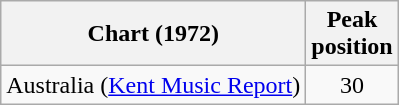<table class="wikitable">
<tr>
<th>Chart (1972)</th>
<th>Peak<br>position</th>
</tr>
<tr>
<td>Australia (<a href='#'>Kent Music Report</a>)</td>
<td style="text-align:center;">30</td>
</tr>
</table>
